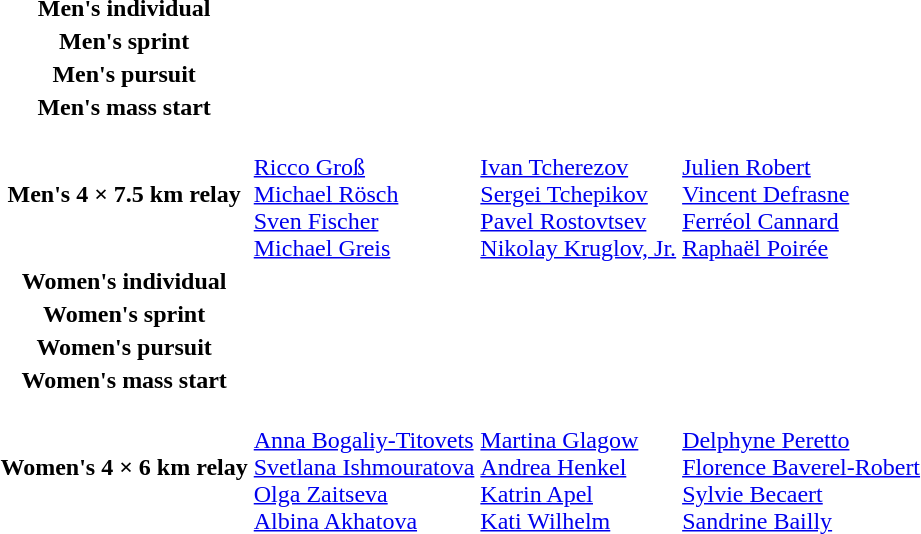<table>
<tr>
<th scope="row">Men's individual<br></th>
<td></td>
<td></td>
<td></td>
</tr>
<tr>
<th scope="row">Men's sprint<br></th>
<td></td>
<td></td>
<td></td>
</tr>
<tr>
<th scope="row">Men's pursuit<br></th>
<td></td>
<td></td>
<td></td>
</tr>
<tr>
<th scope="row">Men's mass start<br></th>
<td></td>
<td></td>
<td></td>
</tr>
<tr>
<th scope="row">Men's 4 × 7.5 km relay<br></th>
<td><br><a href='#'>Ricco Groß</a><br><a href='#'>Michael Rösch</a><br><a href='#'>Sven Fischer</a><br><a href='#'>Michael Greis</a></td>
<td><br><a href='#'>Ivan Tcherezov</a><br><a href='#'>Sergei Tchepikov</a><br><a href='#'>Pavel Rostovtsev</a><br><a href='#'>Nikolay Kruglov, Jr.</a></td>
<td><br><a href='#'>Julien Robert</a><br><a href='#'>Vincent Defrasne</a><br><a href='#'>Ferréol Cannard</a><br><a href='#'>Raphaël Poirée</a></td>
</tr>
<tr>
<th scope="row">Women's individual<br></th>
<td></td>
<td></td>
<td></td>
</tr>
<tr>
<th scope="row">Women's sprint<br></th>
<td></td>
<td></td>
<td></td>
</tr>
<tr>
<th scope="row">Women's pursuit<br></th>
<td></td>
<td></td>
<td></td>
</tr>
<tr>
<th scope="row">Women's mass start<br></th>
<td></td>
<td></td>
<td></td>
</tr>
<tr>
<th scope="row">Women's 4 × 6 km relay<br></th>
<td><br><a href='#'>Anna Bogaliy-Titovets</a><br><a href='#'>Svetlana Ishmouratova</a><br><a href='#'>Olga Zaitseva</a><br><a href='#'>Albina Akhatova</a></td>
<td><br><a href='#'>Martina Glagow</a><br><a href='#'>Andrea Henkel</a><br><a href='#'>Katrin Apel</a><br><a href='#'>Kati Wilhelm</a></td>
<td><br><a href='#'>Delphyne Peretto</a><br><a href='#'>Florence Baverel-Robert</a><br><a href='#'>Sylvie Becaert</a><br><a href='#'>Sandrine Bailly</a></td>
</tr>
</table>
